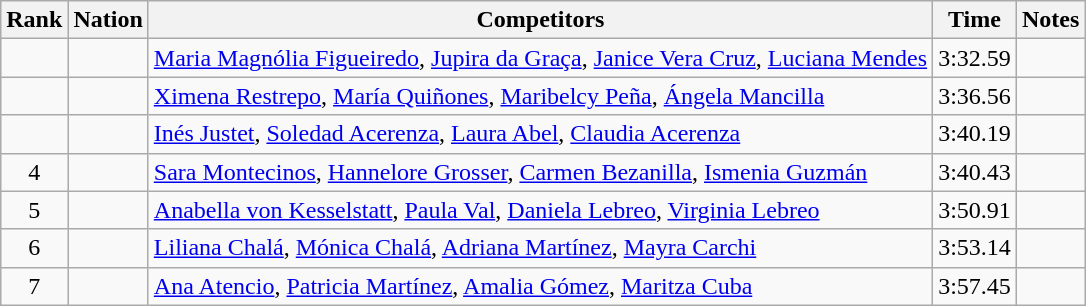<table class="wikitable sortable" style="text-align:center">
<tr>
<th>Rank</th>
<th>Nation</th>
<th>Competitors</th>
<th>Time</th>
<th>Notes</th>
</tr>
<tr>
<td></td>
<td align=left></td>
<td align=left><a href='#'>Maria Magnólia Figueiredo</a>, <a href='#'>Jupira da Graça</a>, <a href='#'>Janice Vera Cruz</a>, <a href='#'>Luciana Mendes</a></td>
<td>3:32.59</td>
<td></td>
</tr>
<tr>
<td></td>
<td align=left></td>
<td align=left><a href='#'>Ximena Restrepo</a>, <a href='#'>María Quiñones</a>, <a href='#'>Maribelcy Peña</a>, <a href='#'>Ángela Mancilla</a></td>
<td>3:36.56</td>
<td></td>
</tr>
<tr>
<td></td>
<td align=left></td>
<td align=left><a href='#'>Inés Justet</a>, <a href='#'>Soledad Acerenza</a>, <a href='#'>Laura Abel</a>, <a href='#'>Claudia Acerenza</a></td>
<td>3:40.19</td>
<td></td>
</tr>
<tr>
<td>4</td>
<td align=left></td>
<td align=left><a href='#'>Sara Montecinos</a>, <a href='#'>Hannelore Grosser</a>, <a href='#'>Carmen Bezanilla</a>, <a href='#'>Ismenia Guzmán</a></td>
<td>3:40.43</td>
<td></td>
</tr>
<tr>
<td>5</td>
<td align=left></td>
<td align=left><a href='#'>Anabella von Kesselstatt</a>, <a href='#'>Paula Val</a>, <a href='#'>Daniela Lebreo</a>, <a href='#'>Virginia Lebreo</a></td>
<td>3:50.91</td>
<td></td>
</tr>
<tr>
<td>6</td>
<td align=left></td>
<td align=left><a href='#'>Liliana Chalá</a>, <a href='#'>Mónica Chalá</a>, <a href='#'>Adriana Martínez</a>, <a href='#'>Mayra Carchi</a></td>
<td>3:53.14</td>
<td></td>
</tr>
<tr>
<td>7</td>
<td align=left></td>
<td align=left><a href='#'>Ana Atencio</a>, <a href='#'>Patricia Martínez</a>, <a href='#'>Amalia Gómez</a>, <a href='#'>Maritza Cuba</a></td>
<td>3:57.45</td>
<td></td>
</tr>
</table>
